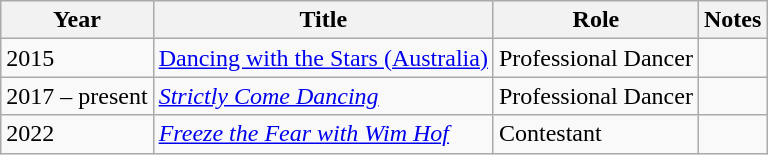<table class="wikitable sortable">
<tr>
<th>Year</th>
<th>Title</th>
<th>Role</th>
<th>Notes</th>
</tr>
<tr>
<td>2015</td>
<td><a href='#'>Dancing with the Stars (Australia)</a></td>
<td>Professional Dancer</td>
<td></td>
</tr>
<tr>
<td>2017 – present</td>
<td><em><a href='#'>Strictly Come Dancing</a></em></td>
<td>Professional Dancer</td>
<td></td>
</tr>
<tr>
<td>2022</td>
<td><em><a href='#'>Freeze the Fear with Wim Hof</a></em></td>
<td>Contestant</td>
<td></td>
</tr>
</table>
